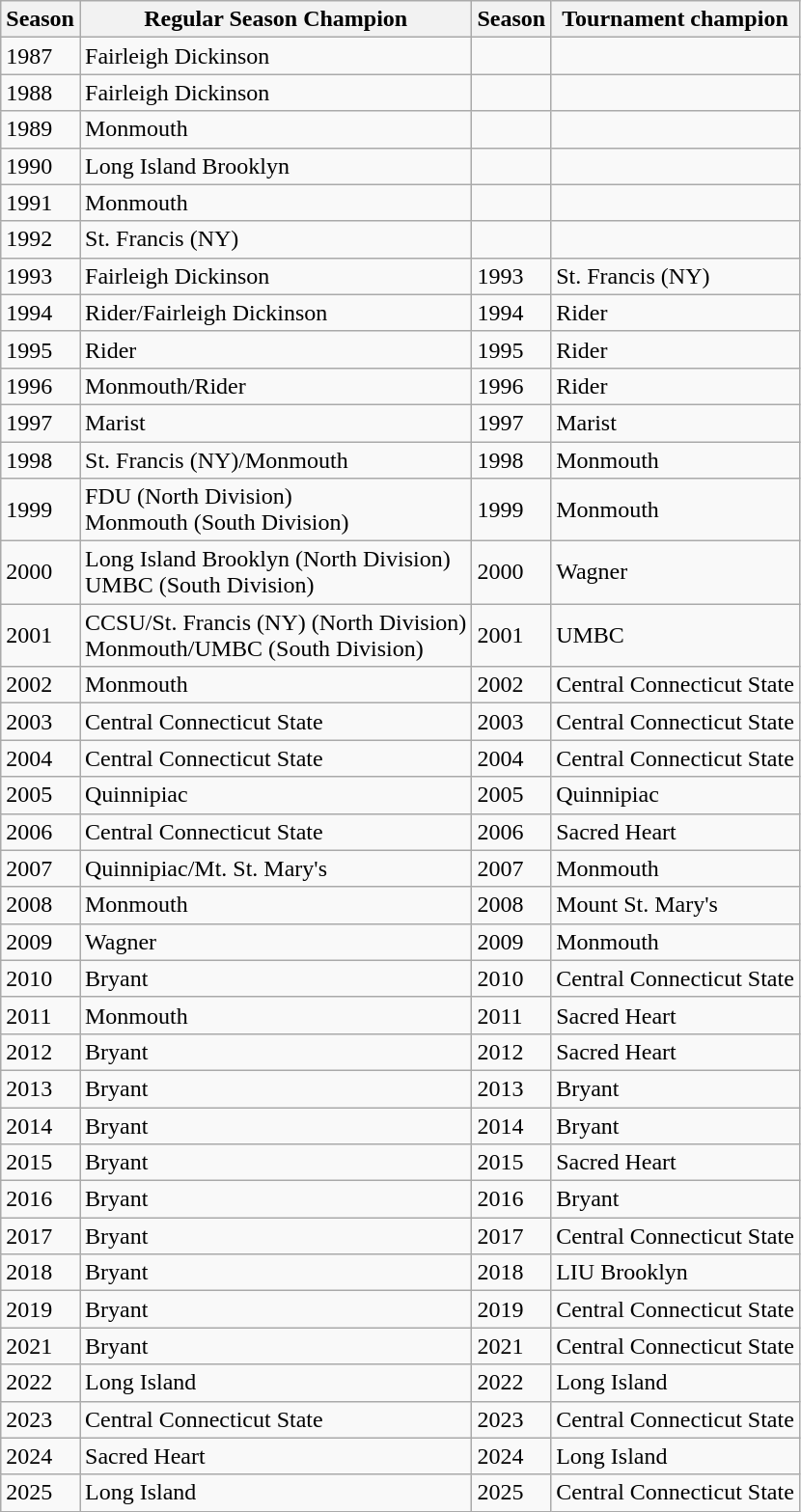<table class="wikitable">
<tr>
<th>Season</th>
<th>Regular Season Champion</th>
<th>Season</th>
<th>Tournament champion</th>
</tr>
<tr>
<td>1987</td>
<td>Fairleigh Dickinson</td>
<td></td>
<td></td>
</tr>
<tr>
<td>1988</td>
<td>Fairleigh Dickinson</td>
<td></td>
<td></td>
</tr>
<tr>
<td>1989</td>
<td>Monmouth</td>
<td></td>
<td></td>
</tr>
<tr>
<td>1990</td>
<td>Long Island Brooklyn</td>
<td></td>
<td></td>
</tr>
<tr>
<td>1991</td>
<td>Monmouth</td>
<td></td>
<td></td>
</tr>
<tr>
<td>1992</td>
<td>St. Francis (NY)</td>
<td></td>
<td></td>
</tr>
<tr>
<td>1993</td>
<td>Fairleigh Dickinson</td>
<td>1993</td>
<td>St. Francis (NY)</td>
</tr>
<tr>
<td>1994</td>
<td>Rider/Fairleigh Dickinson</td>
<td>1994</td>
<td>Rider</td>
</tr>
<tr>
<td>1995</td>
<td>Rider</td>
<td>1995</td>
<td>Rider</td>
</tr>
<tr>
<td>1996</td>
<td>Monmouth/Rider</td>
<td>1996</td>
<td>Rider</td>
</tr>
<tr>
<td>1997</td>
<td>Marist</td>
<td>1997</td>
<td>Marist</td>
</tr>
<tr>
<td>1998</td>
<td>St. Francis (NY)/Monmouth</td>
<td>1998</td>
<td>Monmouth</td>
</tr>
<tr>
<td>1999</td>
<td>FDU (North Division)<br>Monmouth (South Division)</td>
<td>1999</td>
<td>Monmouth</td>
</tr>
<tr>
<td>2000</td>
<td>Long Island Brooklyn (North Division)<br>UMBC (South Division)</td>
<td>2000</td>
<td>Wagner</td>
</tr>
<tr>
<td>2001</td>
<td>CCSU/St. Francis (NY) (North Division)<br>Monmouth/UMBC (South Division)</td>
<td>2001</td>
<td>UMBC</td>
</tr>
<tr>
<td>2002</td>
<td>Monmouth</td>
<td>2002</td>
<td>Central Connecticut State</td>
</tr>
<tr>
<td>2003</td>
<td>Central Connecticut State</td>
<td>2003</td>
<td>Central Connecticut State</td>
</tr>
<tr>
<td>2004</td>
<td>Central Connecticut State</td>
<td>2004</td>
<td>Central Connecticut State</td>
</tr>
<tr>
<td>2005</td>
<td>Quinnipiac</td>
<td>2005</td>
<td>Quinnipiac</td>
</tr>
<tr>
<td>2006</td>
<td>Central Connecticut State</td>
<td>2006</td>
<td>Sacred Heart</td>
</tr>
<tr>
<td>2007</td>
<td>Quinnipiac/Mt. St. Mary's</td>
<td>2007</td>
<td>Monmouth</td>
</tr>
<tr>
<td>2008</td>
<td>Monmouth</td>
<td>2008</td>
<td>Mount St. Mary's</td>
</tr>
<tr>
<td>2009</td>
<td>Wagner</td>
<td>2009</td>
<td>Monmouth</td>
</tr>
<tr>
<td>2010</td>
<td>Bryant</td>
<td>2010</td>
<td>Central Connecticut State</td>
</tr>
<tr>
<td>2011</td>
<td>Monmouth</td>
<td>2011</td>
<td>Sacred Heart</td>
</tr>
<tr>
<td>2012</td>
<td>Bryant</td>
<td>2012</td>
<td>Sacred Heart</td>
</tr>
<tr>
<td>2013</td>
<td>Bryant</td>
<td>2013</td>
<td>Bryant</td>
</tr>
<tr>
<td>2014</td>
<td>Bryant</td>
<td>2014</td>
<td>Bryant</td>
</tr>
<tr>
<td>2015</td>
<td>Bryant</td>
<td>2015</td>
<td>Sacred Heart</td>
</tr>
<tr>
<td>2016</td>
<td>Bryant</td>
<td>2016</td>
<td>Bryant</td>
</tr>
<tr>
<td>2017</td>
<td>Bryant</td>
<td>2017</td>
<td>Central Connecticut State</td>
</tr>
<tr>
<td>2018</td>
<td>Bryant</td>
<td>2018</td>
<td>LIU Brooklyn</td>
</tr>
<tr>
<td>2019</td>
<td>Bryant</td>
<td>2019</td>
<td>Central Connecticut State</td>
</tr>
<tr>
<td>2021</td>
<td>Bryant</td>
<td>2021</td>
<td>Central Connecticut State</td>
</tr>
<tr>
<td>2022</td>
<td>Long Island</td>
<td>2022</td>
<td>Long Island</td>
</tr>
<tr>
<td>2023</td>
<td>Central Connecticut State</td>
<td>2023</td>
<td>Central Connecticut State</td>
</tr>
<tr>
<td>2024</td>
<td>Sacred Heart</td>
<td>2024</td>
<td>Long Island</td>
</tr>
<tr>
<td>2025</td>
<td>Long Island</td>
<td>2025</td>
<td>Central Connecticut State</td>
</tr>
</table>
